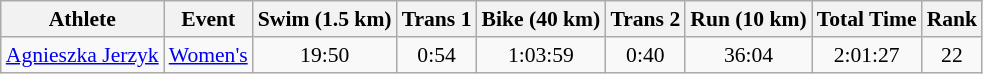<table class="wikitable" style="font-size:90%">
<tr>
<th>Athlete</th>
<th>Event</th>
<th>Swim (1.5 km)</th>
<th>Trans 1</th>
<th>Bike (40 km)</th>
<th>Trans 2</th>
<th>Run (10 km)</th>
<th>Total Time</th>
<th>Rank</th>
</tr>
<tr align=center>
<td align=left><a href='#'>Agnieszka Jerzyk</a></td>
<td align=left><a href='#'>Women's</a></td>
<td>19:50</td>
<td>0:54</td>
<td>1:03:59</td>
<td>0:40</td>
<td>36:04</td>
<td>2:01:27</td>
<td>22</td>
</tr>
</table>
